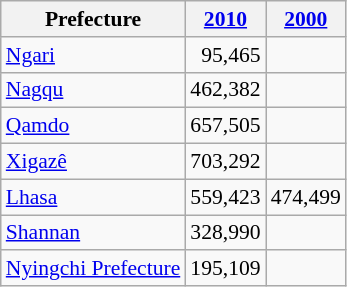<table class="wikitable sortable" style="font-size:90%;" align="center">
<tr>
<th>Prefecture</th>
<th><a href='#'>2010</a></th>
<th><a href='#'>2000</a></th>
</tr>
<tr --------->
<td><a href='#'>Ngari</a></td>
<td style="text-align: right;">95,465</td>
<td style="text-align: right;"></td>
</tr>
<tr --------->
<td><a href='#'>Nagqu</a></td>
<td style="text-align: right;">462,382</td>
<td style="text-align: right;"></td>
</tr>
<tr --------->
<td><a href='#'>Qamdo</a></td>
<td style="text-align: right;">657,505</td>
<td style="text-align: right;"></td>
</tr>
<tr --------->
<td><a href='#'>Xigazê</a></td>
<td style="text-align: right;">703,292</td>
<td style="text-align: right;"></td>
</tr>
<tr --------->
<td><a href='#'>Lhasa</a></td>
<td style="text-align: right;">559,423</td>
<td style="text-align: right;">474,499</td>
</tr>
<tr --------->
<td><a href='#'>Shannan</a></td>
<td style="text-align: right;">328,990</td>
<td style="text-align: right;"></td>
</tr>
<tr --------->
<td><a href='#'>Nyingchi Prefecture</a></td>
<td style="text-align: right;">195,109</td>
<td style="text-align: right;"></td>
</tr>
</table>
